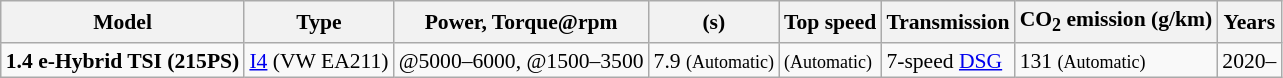<table class="wikitable collapsible sortable" style="font-size:90%;">
<tr>
<th>Model</th>
<th>Type</th>
<th>Power, Torque@rpm</th>
<th> (s)</th>
<th>Top speed</th>
<th>Transmission</th>
<th>CO<sub>2</sub> emission (g/km)</th>
<th>Years</th>
</tr>
<tr>
<td><strong>1.4 e-Hybrid TSI (215PS)</strong></td>
<td> <a href='#'>I4</a> (VW EA211)</td>
<td>@5000–6000, @1500–3500</td>
<td>7.9 <small>(Automatic)</small></td>
<td> <small>(Automatic)</small></td>
<td>7-speed <a href='#'>DSG</a></td>
<td>131 <small>(Automatic)</small></td>
<td>2020–</td>
</tr>
</table>
